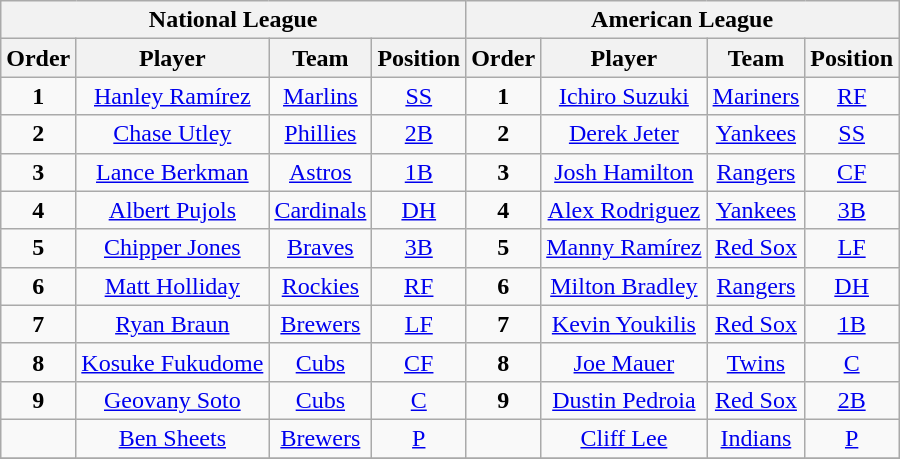<table class="wikitable" style="font-size: 100%; text-align:center;">
<tr>
<th colspan="4">National League</th>
<th colspan="4">American League</th>
</tr>
<tr>
<th>Order</th>
<th>Player</th>
<th>Team</th>
<th>Position</th>
<th>Order</th>
<th>Player</th>
<th>Team</th>
<th>Position</th>
</tr>
<tr>
<td><strong>1</strong></td>
<td><a href='#'>Hanley Ramírez</a></td>
<td><a href='#'>Marlins</a></td>
<td><a href='#'>SS</a></td>
<td><strong>1</strong></td>
<td><a href='#'>Ichiro Suzuki</a></td>
<td><a href='#'>Mariners</a></td>
<td><a href='#'>RF</a></td>
</tr>
<tr>
<td><strong>2</strong></td>
<td><a href='#'>Chase Utley</a></td>
<td><a href='#'>Phillies</a></td>
<td><a href='#'>2B</a></td>
<td><strong>2</strong></td>
<td><a href='#'>Derek Jeter</a></td>
<td><a href='#'>Yankees</a></td>
<td><a href='#'>SS</a></td>
</tr>
<tr>
<td><strong>3</strong></td>
<td><a href='#'>Lance Berkman</a></td>
<td><a href='#'>Astros</a></td>
<td><a href='#'>1B</a></td>
<td><strong>3</strong></td>
<td><a href='#'>Josh Hamilton</a></td>
<td><a href='#'>Rangers</a></td>
<td><a href='#'>CF</a></td>
</tr>
<tr>
<td><strong>4</strong></td>
<td><a href='#'>Albert Pujols</a></td>
<td><a href='#'>Cardinals</a></td>
<td><a href='#'>DH</a></td>
<td><strong>4</strong></td>
<td><a href='#'>Alex Rodriguez</a></td>
<td><a href='#'>Yankees</a></td>
<td><a href='#'>3B</a></td>
</tr>
<tr>
<td><strong>5</strong></td>
<td><a href='#'>Chipper Jones</a></td>
<td><a href='#'>Braves</a></td>
<td><a href='#'>3B</a></td>
<td><strong>5</strong></td>
<td><a href='#'>Manny Ramírez</a></td>
<td><a href='#'>Red Sox</a></td>
<td><a href='#'>LF</a></td>
</tr>
<tr>
<td><strong>6</strong></td>
<td><a href='#'>Matt Holliday</a></td>
<td><a href='#'>Rockies</a></td>
<td><a href='#'>RF</a></td>
<td><strong>6</strong></td>
<td><a href='#'>Milton Bradley</a></td>
<td><a href='#'>Rangers</a></td>
<td><a href='#'>DH</a></td>
</tr>
<tr>
<td><strong>7</strong></td>
<td><a href='#'>Ryan Braun</a></td>
<td><a href='#'>Brewers</a></td>
<td><a href='#'>LF</a></td>
<td><strong>7</strong></td>
<td><a href='#'>Kevin Youkilis</a></td>
<td><a href='#'>Red Sox</a></td>
<td><a href='#'>1B</a></td>
</tr>
<tr>
<td><strong>8</strong></td>
<td><a href='#'>Kosuke Fukudome</a></td>
<td><a href='#'>Cubs</a></td>
<td><a href='#'>CF</a></td>
<td><strong>8</strong></td>
<td><a href='#'>Joe Mauer</a></td>
<td><a href='#'>Twins</a></td>
<td><a href='#'>C</a></td>
</tr>
<tr>
<td><strong>9</strong></td>
<td><a href='#'>Geovany Soto</a></td>
<td><a href='#'>Cubs</a></td>
<td><a href='#'>C</a></td>
<td><strong>9</strong></td>
<td><a href='#'>Dustin Pedroia</a></td>
<td><a href='#'>Red Sox</a></td>
<td><a href='#'>2B</a></td>
</tr>
<tr>
<td></td>
<td><a href='#'>Ben Sheets</a></td>
<td><a href='#'>Brewers</a></td>
<td><a href='#'>P</a></td>
<td></td>
<td><a href='#'>Cliff Lee</a></td>
<td><a href='#'>Indians</a></td>
<td><a href='#'>P</a></td>
</tr>
<tr>
</tr>
</table>
